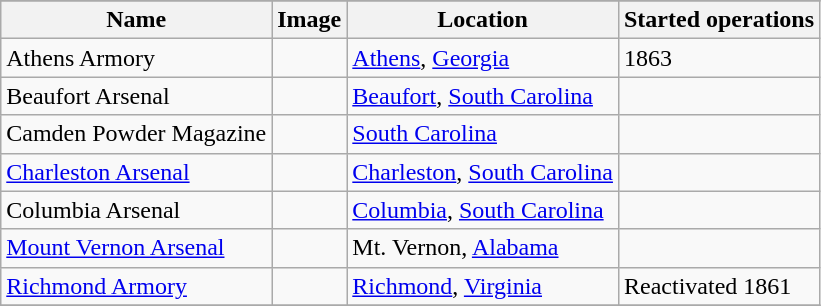<table class="wikitable sortable">
<tr>
</tr>
<tr>
<th>Name</th>
<th>Image</th>
<th>Location</th>
<th>Started operations</th>
</tr>
<tr>
<td>Athens Armory</td>
<td></td>
<td><a href='#'>Athens</a>, <a href='#'>Georgia</a></td>
<td>1863</td>
</tr>
<tr>
<td>Beaufort Arsenal</td>
<td></td>
<td><a href='#'>Beaufort</a>, <a href='#'>South Carolina</a></td>
<td></td>
</tr>
<tr>
<td>Camden Powder Magazine</td>
<td></td>
<td><a href='#'>South Carolina</a></td>
<td></td>
</tr>
<tr>
<td><a href='#'>Charleston Arsenal</a></td>
<td></td>
<td><a href='#'>Charleston</a>, <a href='#'>South Carolina</a></td>
<td></td>
</tr>
<tr>
<td>Columbia Arsenal</td>
<td></td>
<td><a href='#'>Columbia</a>, <a href='#'>South Carolina</a></td>
<td></td>
</tr>
<tr>
<td><a href='#'>Mount Vernon Arsenal</a></td>
<td></td>
<td>Mt. Vernon, <a href='#'>Alabama</a></td>
<td></td>
</tr>
<tr>
<td><a href='#'>Richmond Armory</a></td>
<td></td>
<td><a href='#'>Richmond</a>, <a href='#'>Virginia</a></td>
<td>Reactivated 1861</td>
</tr>
<tr>
</tr>
</table>
